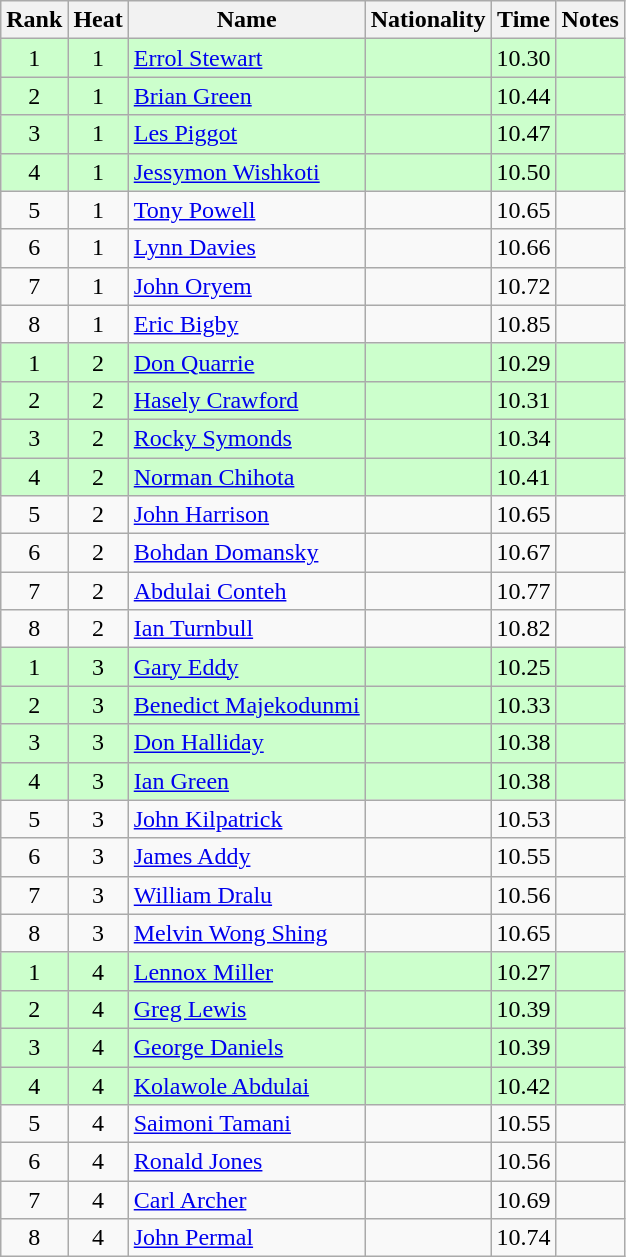<table class="wikitable sortable" style="text-align:center;">
<tr>
<th scope=col>Rank</th>
<th scope=col>Heat</th>
<th scope=col>Name</th>
<th scope=col>Nationality</th>
<th scope=col>Time</th>
<th scope=col>Notes</th>
</tr>
<tr style="background-color: #ccffcc;">
<td>1</td>
<td>1</td>
<td style="text-align:left;"><a href='#'>Errol Stewart</a></td>
<td style="text-align:left;"></td>
<td>10.30</td>
<td></td>
</tr>
<tr style="background-color: #ccffcc;">
<td>2</td>
<td>1</td>
<td style="text-align:left;"><a href='#'>Brian Green</a></td>
<td style="text-align:left;"></td>
<td>10.44</td>
<td></td>
</tr>
<tr style="background-color: #ccffcc;">
<td>3</td>
<td>1</td>
<td style="text-align:left;"><a href='#'>Les Piggot</a></td>
<td style="text-align:left;"></td>
<td>10.47</td>
<td></td>
</tr>
<tr style="background-color: #ccffcc;">
<td>4</td>
<td>1</td>
<td style="text-align:left;"><a href='#'>Jessymon Wishkoti</a></td>
<td style="text-align:left;"></td>
<td>10.50</td>
<td></td>
</tr>
<tr>
<td>5</td>
<td>1</td>
<td style="text-align:left;"><a href='#'>Tony Powell</a></td>
<td style="text-align:left;"></td>
<td>10.65</td>
<td></td>
</tr>
<tr>
<td>6</td>
<td>1</td>
<td style="text-align:left;"><a href='#'>Lynn Davies</a></td>
<td style="text-align:left;"></td>
<td>10.66</td>
<td></td>
</tr>
<tr>
<td>7</td>
<td>1</td>
<td style="text-align:left;"><a href='#'>John Oryem</a></td>
<td style="text-align:left;"></td>
<td>10.72</td>
<td></td>
</tr>
<tr>
<td>8</td>
<td>1</td>
<td style="text-align:left;"><a href='#'>Eric Bigby</a></td>
<td style="text-align:left;"></td>
<td>10.85</td>
<td></td>
</tr>
<tr style="background-color: #ccffcc;">
<td>1</td>
<td>2</td>
<td style="text-align:left;"><a href='#'>Don Quarrie</a></td>
<td style="text-align:left;"></td>
<td>10.29</td>
<td></td>
</tr>
<tr style="background-color: #ccffcc;">
<td>2</td>
<td>2</td>
<td style="text-align:left;"><a href='#'>Hasely Crawford</a></td>
<td style="text-align:left;"></td>
<td>10.31</td>
<td></td>
</tr>
<tr style="background-color: #ccffcc;">
<td>3</td>
<td>2</td>
<td style="text-align:left;"><a href='#'>Rocky Symonds</a></td>
<td style="text-align:left;"></td>
<td>10.34</td>
<td></td>
</tr>
<tr style="background-color: #ccffcc;">
<td>4</td>
<td>2</td>
<td style="text-align:left;"><a href='#'>Norman Chihota</a></td>
<td style="text-align:left;"></td>
<td>10.41</td>
<td></td>
</tr>
<tr>
<td>5</td>
<td>2</td>
<td style="text-align:left;"><a href='#'>John Harrison</a></td>
<td style="text-align:left;"></td>
<td>10.65</td>
<td></td>
</tr>
<tr>
<td>6</td>
<td>2</td>
<td style="text-align:left;"><a href='#'>Bohdan Domansky</a></td>
<td style="text-align:left;"></td>
<td>10.67</td>
<td></td>
</tr>
<tr>
<td>7</td>
<td>2</td>
<td style="text-align:left;"><a href='#'>Abdulai Conteh</a></td>
<td style="text-align:left;"></td>
<td>10.77</td>
<td></td>
</tr>
<tr>
<td>8</td>
<td>2</td>
<td style="text-align:left;"><a href='#'>Ian Turnbull</a></td>
<td style="text-align:left;"></td>
<td>10.82</td>
<td></td>
</tr>
<tr style="background-color: #ccffcc;">
<td>1</td>
<td>3</td>
<td style="text-align:left;"><a href='#'>Gary Eddy</a></td>
<td style="text-align:left;"></td>
<td>10.25</td>
<td></td>
</tr>
<tr style="background-color: #ccffcc;">
<td>2</td>
<td>3</td>
<td style="text-align:left;"><a href='#'>Benedict Majekodunmi</a></td>
<td style="text-align:left;"></td>
<td>10.33</td>
<td></td>
</tr>
<tr style="background-color: #ccffcc;">
<td>3</td>
<td>3</td>
<td style="text-align:left;"><a href='#'>Don Halliday</a></td>
<td style="text-align:left;"></td>
<td>10.38</td>
<td></td>
</tr>
<tr style="background-color: #ccffcc;">
<td>4</td>
<td>3</td>
<td style="text-align:left;"><a href='#'>Ian Green</a></td>
<td style="text-align:left;"></td>
<td>10.38</td>
<td></td>
</tr>
<tr>
<td>5</td>
<td>3</td>
<td style="text-align:left;"><a href='#'>John Kilpatrick</a></td>
<td style="text-align:left;"></td>
<td>10.53</td>
<td></td>
</tr>
<tr>
<td>6</td>
<td>3</td>
<td style="text-align:left;"><a href='#'>James Addy</a></td>
<td style="text-align:left;"></td>
<td>10.55</td>
<td></td>
</tr>
<tr>
<td>7</td>
<td>3</td>
<td style="text-align:left;"><a href='#'>William Dralu</a></td>
<td style="text-align:left;"></td>
<td>10.56</td>
<td></td>
</tr>
<tr>
<td>8</td>
<td>3</td>
<td style="text-align:left;"><a href='#'>Melvin Wong Shing</a></td>
<td style="text-align:left;"></td>
<td>10.65</td>
<td></td>
</tr>
<tr style="background-color: #ccffcc;">
<td>1</td>
<td>4</td>
<td style="text-align:left;"><a href='#'>Lennox Miller</a></td>
<td style="text-align:left;"></td>
<td>10.27</td>
<td></td>
</tr>
<tr style="background-color: #ccffcc;">
<td>2</td>
<td>4</td>
<td style="text-align:left;"><a href='#'>Greg Lewis</a></td>
<td style="text-align:left;"></td>
<td>10.39</td>
<td></td>
</tr>
<tr style="background-color: #ccffcc;">
<td>3</td>
<td>4</td>
<td style="text-align:left;"><a href='#'>George Daniels</a></td>
<td style="text-align:left;"></td>
<td>10.39</td>
<td></td>
</tr>
<tr style="background-color: #ccffcc;">
<td>4</td>
<td>4</td>
<td style="text-align:left;"><a href='#'>Kolawole Abdulai</a></td>
<td style="text-align:left;"></td>
<td>10.42</td>
<td></td>
</tr>
<tr>
<td>5</td>
<td>4</td>
<td style="text-align:left;"><a href='#'>Saimoni Tamani</a></td>
<td style="text-align:left;"></td>
<td>10.55</td>
<td></td>
</tr>
<tr>
<td>6</td>
<td>4</td>
<td style="text-align:left;"><a href='#'>Ronald Jones</a></td>
<td style="text-align:left;"></td>
<td>10.56</td>
<td></td>
</tr>
<tr>
<td>7</td>
<td>4</td>
<td style="text-align:left;"><a href='#'>Carl Archer</a></td>
<td style="text-align:left;"></td>
<td>10.69</td>
<td></td>
</tr>
<tr>
<td>8</td>
<td>4</td>
<td style="text-align:left;"><a href='#'>John Permal</a></td>
<td style="text-align:left;"></td>
<td>10.74</td>
<td></td>
</tr>
</table>
